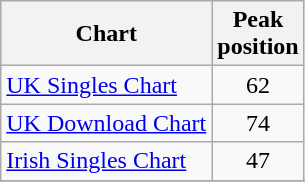<table class="wikitable">
<tr>
<th>Chart</th>
<th>Peak<br>position</th>
</tr>
<tr>
<td><a href='#'>UK Singles Chart</a></td>
<td align="center">62</td>
</tr>
<tr>
<td><a href='#'>UK Download Chart</a></td>
<td align="center">74</td>
</tr>
<tr>
<td><a href='#'>Irish Singles Chart</a></td>
<td align="center">47</td>
</tr>
<tr>
</tr>
</table>
